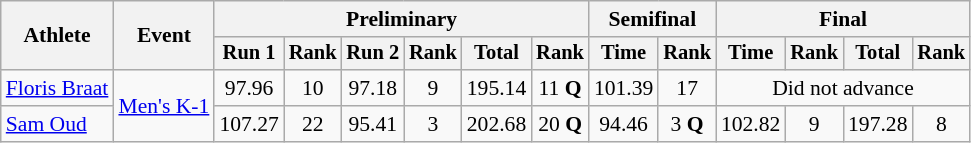<table class="wikitable" style="font-size:90%">
<tr>
<th rowspan="2">Athlete</th>
<th rowspan="2">Event</th>
<th colspan="6">Preliminary</th>
<th colspan="2">Semifinal</th>
<th colspan="4">Final</th>
</tr>
<tr style="font-size:95%">
<th>Run 1</th>
<th>Rank</th>
<th>Run 2</th>
<th>Rank</th>
<th>Total</th>
<th>Rank</th>
<th>Time</th>
<th>Rank</th>
<th>Time</th>
<th>Rank</th>
<th>Total</th>
<th>Rank</th>
</tr>
<tr align=center>
<td align=left><a href='#'>Floris Braat</a></td>
<td align=left rowspan=2><a href='#'>Men's K-1</a></td>
<td>97.96</td>
<td>10</td>
<td>97.18</td>
<td>9</td>
<td>195.14</td>
<td>11 <strong>Q</strong></td>
<td>101.39</td>
<td>17</td>
<td colspan=4>Did not advance</td>
</tr>
<tr align=center>
<td align=left><a href='#'>Sam Oud</a></td>
<td>107.27</td>
<td>22</td>
<td>95.41</td>
<td>3</td>
<td>202.68</td>
<td>20 <strong>Q</strong></td>
<td>94.46</td>
<td>3 <strong>Q</strong></td>
<td>102.82</td>
<td>9</td>
<td>197.28</td>
<td>8</td>
</tr>
</table>
